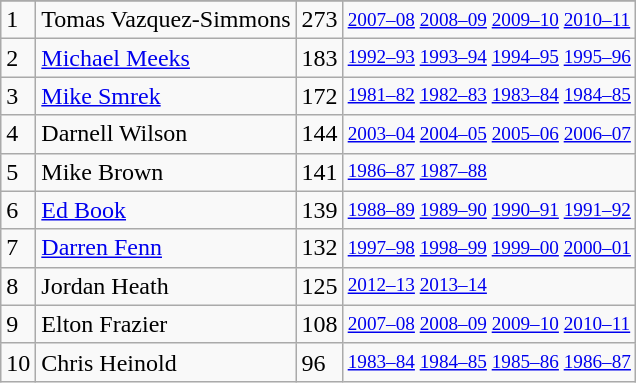<table class="wikitable">
<tr>
</tr>
<tr>
<td>1</td>
<td>Tomas Vazquez-Simmons</td>
<td>273</td>
<td style="font-size:80%;"><a href='#'>2007–08</a> <a href='#'>2008–09</a> <a href='#'>2009–10</a> <a href='#'>2010–11</a></td>
</tr>
<tr>
<td>2</td>
<td><a href='#'>Michael Meeks</a></td>
<td>183</td>
<td style="font-size:80%;"><a href='#'>1992–93</a> <a href='#'>1993–94</a> <a href='#'>1994–95</a> <a href='#'>1995–96</a></td>
</tr>
<tr>
<td>3</td>
<td><a href='#'>Mike Smrek</a></td>
<td>172</td>
<td style="font-size:80%;"><a href='#'>1981–82</a> <a href='#'>1982–83</a> <a href='#'>1983–84</a> <a href='#'>1984–85</a></td>
</tr>
<tr>
<td>4</td>
<td>Darnell Wilson</td>
<td>144</td>
<td style="font-size:80%;"><a href='#'>2003–04</a> <a href='#'>2004–05</a> <a href='#'>2005–06</a> <a href='#'>2006–07</a></td>
</tr>
<tr>
<td>5</td>
<td>Mike Brown</td>
<td>141</td>
<td style="font-size:80%;"><a href='#'>1986–87</a> <a href='#'>1987–88</a></td>
</tr>
<tr>
<td>6</td>
<td><a href='#'>Ed Book</a></td>
<td>139</td>
<td style="font-size:80%;"><a href='#'>1988–89</a> <a href='#'>1989–90</a> <a href='#'>1990–91</a> <a href='#'>1991–92</a></td>
</tr>
<tr>
<td>7</td>
<td><a href='#'>Darren Fenn</a></td>
<td>132</td>
<td style="font-size:80%;"><a href='#'>1997–98</a> <a href='#'>1998–99</a> <a href='#'>1999–00</a> <a href='#'>2000–01</a></td>
</tr>
<tr>
<td>8</td>
<td>Jordan Heath</td>
<td>125</td>
<td style="font-size:80%;"><a href='#'>2012–13</a> <a href='#'>2013–14</a></td>
</tr>
<tr>
<td>9</td>
<td>Elton Frazier</td>
<td>108</td>
<td style="font-size:80%;"><a href='#'>2007–08</a> <a href='#'>2008–09</a> <a href='#'>2009–10</a> <a href='#'>2010–11</a></td>
</tr>
<tr>
<td>10</td>
<td>Chris Heinold</td>
<td>96</td>
<td style="font-size:80%;"><a href='#'>1983–84</a> <a href='#'>1984–85</a> <a href='#'>1985–86</a> <a href='#'>1986–87</a></td>
</tr>
</table>
